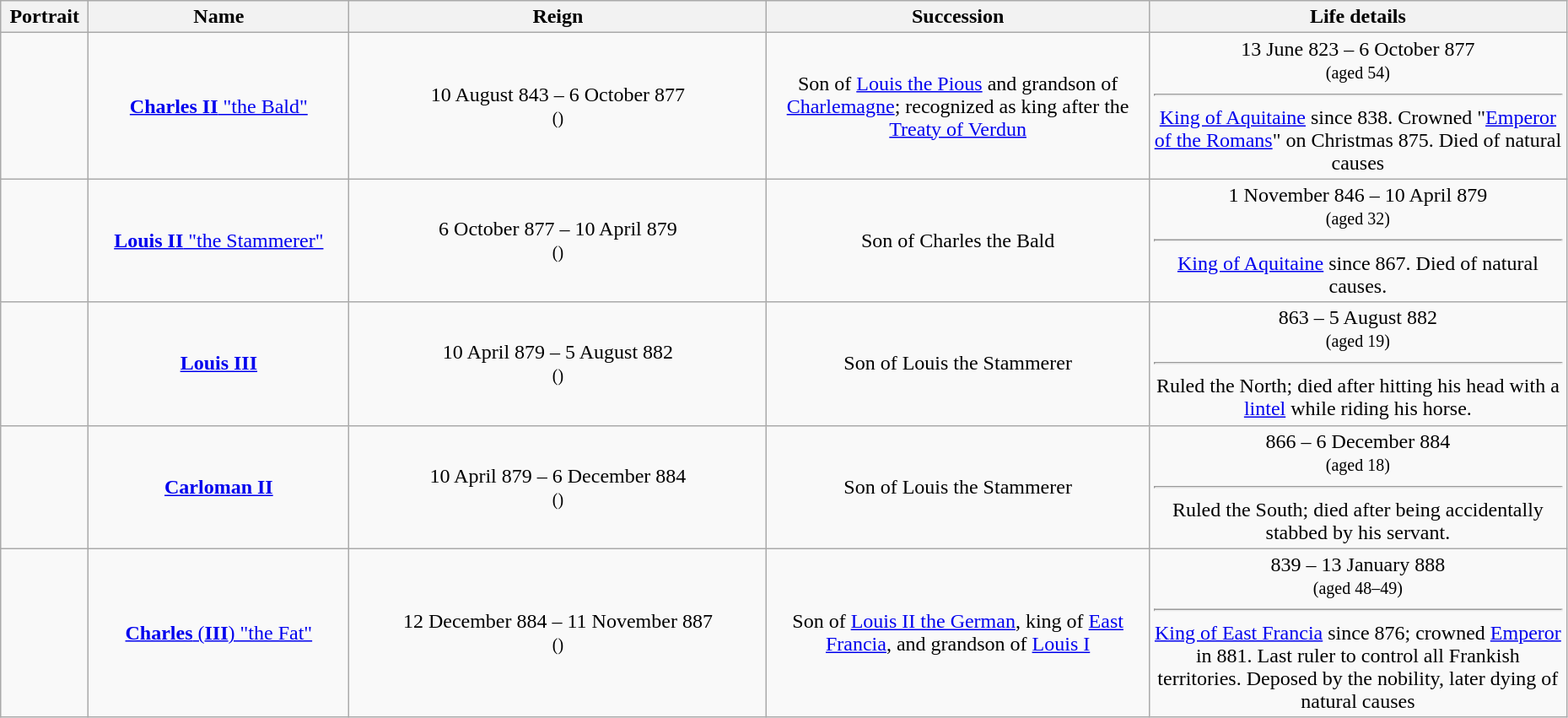<table width=98% class="wikitable" style="text-align:center;">
<tr>
<th width="5%">Portrait</th>
<th width="15%">Name</th>
<th width="24%">Reign</th>
<th width="22%">Succession</th>
<th width="24%">Life details</th>
</tr>
<tr>
<td></td>
<td><a href='#'><strong>Charles II</strong> "the Bald"</a></td>
<td> 10 August 843 – 6 October 877<br><small>()</small></td>
<td>Son of <a href='#'>Louis the Pious</a> and grandson of <a href='#'>Charlemagne</a>; recognized as king after the <a href='#'>Treaty of Verdun</a></td>
<td>13 June 823 – 6 October 877<br><small>(aged 54)</small><hr><a href='#'>King of Aquitaine</a> since 838. Crowned "<a href='#'>Emperor of the Romans</a>" on Christmas 875. Died of natural causes</td>
</tr>
<tr>
<td></td>
<td><a href='#'><strong>Louis II</strong> "the Stammerer"</a></td>
<td>6 October 877 – 10 April 879<br><small>()</small></td>
<td>Son of Charles the Bald</td>
<td>1 November 846 – 10 April 879<br><small>(aged 32)</small><hr><a href='#'>King of Aquitaine</a> since 867. Died of natural causes.</td>
</tr>
<tr>
<td></td>
<td><a href='#'><strong>Louis III</strong></a></td>
<td>10 April 879 – 5 August 882<br><small>()</small></td>
<td>Son of Louis the Stammerer</td>
<td>863 – 5 August 882<br><small>(aged 19)</small><hr>Ruled the North; died after hitting his head with a <a href='#'>lintel</a> while riding his horse.</td>
</tr>
<tr>
<td></td>
<td><strong><a href='#'>Carloman II</a></strong></td>
<td>10 April 879 – 6 December 884<br><small>()</small></td>
<td>Son of Louis the Stammerer</td>
<td>866 – 6 December 884<br><small>(aged 18)</small><hr>Ruled the South; died after being accidentally stabbed by his servant.</td>
</tr>
<tr>
<td></td>
<td><a href='#'><strong>Charles</strong> (<strong>III</strong>) "the Fat"</a></td>
<td>12 December 884 – 11 November 887<br><small>()</small></td>
<td>Son of <a href='#'>Louis II the German</a>, king of <a href='#'>East Francia</a>, and grandson of <a href='#'>Louis I</a></td>
<td>839 – 13 January 888 <small><br>(aged 48–49)</small><hr><a href='#'>King of East Francia</a> since 876; crowned <a href='#'>Emperor</a> in 881. Last ruler to control all Frankish territories. Deposed by the nobility, later dying of natural causes</td>
</tr>
</table>
